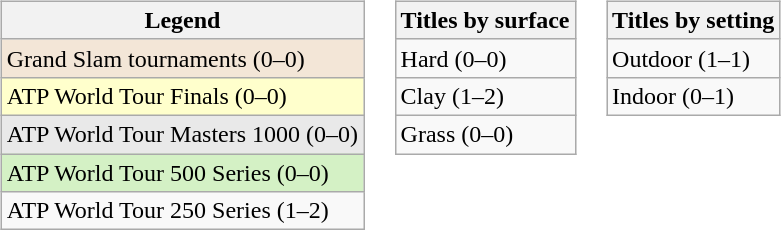<table>
<tr valign="top">
<td><br><table class="wikitable">
<tr>
<th>Legend</th>
</tr>
<tr style="background:#f3e6d7;">
<td>Grand Slam tournaments (0–0)</td>
</tr>
<tr style="background:#ffffcc;">
<td>ATP World Tour Finals (0–0)</td>
</tr>
<tr style="background:#e9e9e9;">
<td>ATP World Tour Masters 1000 (0–0)</td>
</tr>
<tr style="background:#d4f1c5;">
<td>ATP World Tour 500 Series (0–0)</td>
</tr>
<tr>
<td>ATP World Tour 250 Series (1–2)</td>
</tr>
</table>
</td>
<td><br><table class="wikitable">
<tr>
<th>Titles by surface</th>
</tr>
<tr>
<td>Hard (0–0)</td>
</tr>
<tr>
<td>Clay (1–2)</td>
</tr>
<tr>
<td>Grass (0–0)</td>
</tr>
</table>
</td>
<td><br><table class="wikitable">
<tr>
<th>Titles by setting</th>
</tr>
<tr>
<td>Outdoor (1–1)</td>
</tr>
<tr>
<td>Indoor (0–1)</td>
</tr>
</table>
</td>
</tr>
</table>
